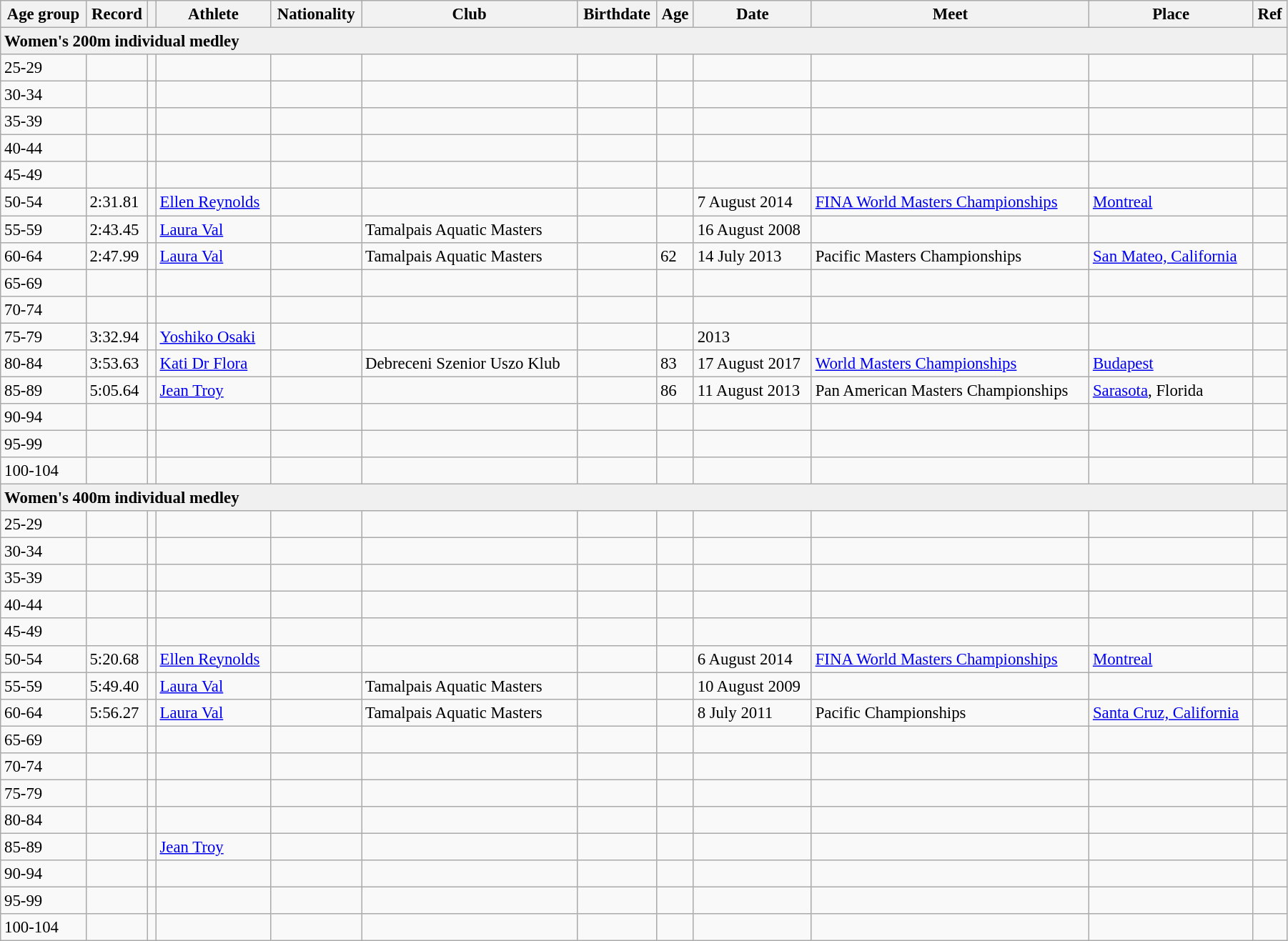<table class="wikitable" style="font-size:95%; width: 95%;">
<tr>
<th>Age group</th>
<th>Record</th>
<th></th>
<th>Athlete</th>
<th>Nationality</th>
<th>Club</th>
<th>Birthdate</th>
<th>Age</th>
<th>Date</th>
<th>Meet</th>
<th>Place</th>
<th>Ref</th>
</tr>
<tr style="background:#f0f0f0;">
<td colspan=12><strong>Women's 200m individual medley</strong></td>
</tr>
<tr>
<td>25-29</td>
<td></td>
<td></td>
<td></td>
<td></td>
<td></td>
<td></td>
<td></td>
<td></td>
<td></td>
<td></td>
<td></td>
</tr>
<tr>
<td>30-34</td>
<td></td>
<td></td>
<td></td>
<td></td>
<td></td>
<td></td>
<td></td>
<td></td>
<td></td>
<td></td>
<td></td>
</tr>
<tr>
<td>35-39</td>
<td></td>
<td></td>
<td></td>
<td></td>
<td></td>
<td></td>
<td></td>
<td></td>
<td></td>
<td></td>
<td></td>
</tr>
<tr>
<td>40-44</td>
<td></td>
<td></td>
<td></td>
<td></td>
<td></td>
<td></td>
<td></td>
<td></td>
<td></td>
<td></td>
<td></td>
</tr>
<tr>
<td>45-49</td>
<td></td>
<td></td>
<td></td>
<td></td>
<td></td>
<td></td>
<td></td>
<td></td>
<td></td>
<td></td>
<td></td>
</tr>
<tr>
<td>50-54</td>
<td>2:31.81</td>
<td></td>
<td><a href='#'>Ellen Reynolds</a></td>
<td></td>
<td></td>
<td></td>
<td></td>
<td>7 August 2014</td>
<td><a href='#'>FINA World Masters Championships</a></td>
<td><a href='#'>Montreal</a></td>
<td></td>
</tr>
<tr>
<td>55-59</td>
<td>2:43.45</td>
<td></td>
<td><a href='#'>Laura Val</a></td>
<td></td>
<td>Tamalpais Aquatic Masters</td>
<td></td>
<td></td>
<td>16 August 2008</td>
<td></td>
<td></td>
<td></td>
</tr>
<tr>
<td>60-64</td>
<td>2:47.99</td>
<td></td>
<td><a href='#'>Laura Val</a></td>
<td></td>
<td>Tamalpais Aquatic Masters</td>
<td></td>
<td>62</td>
<td>14 July 2013</td>
<td>Pacific Masters Championships</td>
<td><a href='#'>San Mateo, California</a></td>
<td></td>
</tr>
<tr>
<td>65-69</td>
<td></td>
<td></td>
<td></td>
<td></td>
<td></td>
<td></td>
<td></td>
<td></td>
<td></td>
<td></td>
<td></td>
</tr>
<tr>
<td>70-74</td>
<td></td>
<td></td>
<td></td>
<td></td>
<td></td>
<td></td>
<td></td>
<td></td>
<td></td>
<td></td>
<td></td>
</tr>
<tr>
<td>75-79</td>
<td>3:32.94</td>
<td></td>
<td><a href='#'>Yoshiko Osaki</a></td>
<td></td>
<td></td>
<td></td>
<td></td>
<td>2013</td>
<td></td>
<td></td>
<td></td>
</tr>
<tr>
<td>80-84</td>
<td>3:53.63</td>
<td></td>
<td><a href='#'>Kati Dr Flora</a></td>
<td></td>
<td>Debreceni Szenior Uszo Klub</td>
<td></td>
<td>83</td>
<td>17 August 2017</td>
<td><a href='#'>World Masters Championships</a></td>
<td><a href='#'>Budapest</a></td>
<td></td>
</tr>
<tr>
<td>85-89</td>
<td>5:05.64</td>
<td></td>
<td><a href='#'>Jean Troy</a></td>
<td></td>
<td></td>
<td></td>
<td>86</td>
<td>11 August 2013</td>
<td>Pan American Masters Championships</td>
<td><a href='#'>Sarasota</a>, Florida</td>
<td></td>
</tr>
<tr>
<td>90-94</td>
<td></td>
<td></td>
<td></td>
<td></td>
<td></td>
<td></td>
<td></td>
<td></td>
<td></td>
<td></td>
<td></td>
</tr>
<tr>
<td>95-99</td>
<td></td>
<td></td>
<td></td>
<td></td>
<td></td>
<td></td>
<td></td>
<td></td>
<td></td>
<td></td>
<td></td>
</tr>
<tr>
<td>100-104</td>
<td></td>
<td></td>
<td></td>
<td></td>
<td></td>
<td></td>
<td></td>
<td></td>
<td></td>
<td></td>
<td></td>
</tr>
<tr style="background:#f0f0f0;">
<td colspan=12><strong>Women's 400m individual medley</strong></td>
</tr>
<tr>
<td>25-29</td>
<td></td>
<td></td>
<td></td>
<td></td>
<td></td>
<td></td>
<td></td>
<td></td>
<td></td>
<td></td>
<td></td>
</tr>
<tr>
<td>30-34</td>
<td></td>
<td></td>
<td></td>
<td></td>
<td></td>
<td></td>
<td></td>
<td></td>
<td></td>
<td></td>
<td></td>
</tr>
<tr>
<td>35-39</td>
<td></td>
<td></td>
<td></td>
<td></td>
<td></td>
<td></td>
<td></td>
<td></td>
<td></td>
<td></td>
<td></td>
</tr>
<tr>
<td>40-44</td>
<td></td>
<td></td>
<td></td>
<td></td>
<td></td>
<td></td>
<td></td>
<td></td>
<td></td>
<td></td>
<td></td>
</tr>
<tr>
<td>45-49</td>
<td></td>
<td></td>
<td></td>
<td></td>
<td></td>
<td></td>
<td></td>
<td></td>
<td></td>
<td></td>
<td></td>
</tr>
<tr>
<td>50-54</td>
<td>5:20.68</td>
<td></td>
<td><a href='#'>Ellen Reynolds</a></td>
<td></td>
<td></td>
<td></td>
<td></td>
<td>6 August 2014</td>
<td><a href='#'>FINA World Masters Championships</a></td>
<td><a href='#'>Montreal</a></td>
<td></td>
</tr>
<tr>
<td>55-59</td>
<td>5:49.40</td>
<td></td>
<td><a href='#'>Laura Val</a></td>
<td></td>
<td>Tamalpais Aquatic Masters</td>
<td></td>
<td></td>
<td>10 August 2009</td>
<td></td>
<td></td>
<td></td>
</tr>
<tr>
<td>60-64</td>
<td>5:56.27</td>
<td></td>
<td><a href='#'>Laura Val</a></td>
<td></td>
<td>Tamalpais Aquatic Masters</td>
<td></td>
<td></td>
<td>8 July 2011</td>
<td>Pacific Championships</td>
<td><a href='#'>Santa Cruz, California</a></td>
<td></td>
</tr>
<tr>
<td>65-69</td>
<td></td>
<td></td>
<td></td>
<td></td>
<td></td>
<td></td>
<td></td>
<td></td>
<td></td>
<td></td>
<td></td>
</tr>
<tr>
<td>70-74</td>
<td></td>
<td></td>
<td></td>
<td></td>
<td></td>
<td></td>
<td></td>
<td></td>
<td></td>
<td></td>
<td></td>
</tr>
<tr>
<td>75-79</td>
<td></td>
<td></td>
<td></td>
<td></td>
<td></td>
<td></td>
<td></td>
<td></td>
<td></td>
<td></td>
<td></td>
</tr>
<tr>
<td>80-84</td>
<td></td>
<td></td>
<td></td>
<td></td>
<td></td>
<td></td>
<td></td>
<td></td>
<td></td>
<td></td>
<td></td>
</tr>
<tr>
<td>85-89</td>
<td></td>
<td></td>
<td><a href='#'>Jean Troy</a></td>
<td></td>
<td></td>
<td></td>
<td></td>
<td></td>
<td></td>
<td></td>
<td></td>
</tr>
<tr>
<td>90-94</td>
<td></td>
<td></td>
<td></td>
<td></td>
<td></td>
<td></td>
<td></td>
<td></td>
<td></td>
<td></td>
<td></td>
</tr>
<tr>
<td>95-99</td>
<td></td>
<td></td>
<td></td>
<td></td>
<td></td>
<td></td>
<td></td>
<td></td>
<td></td>
<td></td>
<td></td>
</tr>
<tr>
<td>100-104</td>
<td></td>
<td></td>
<td></td>
<td></td>
<td></td>
<td></td>
<td></td>
<td></td>
<td></td>
<td></td>
<td></td>
</tr>
</table>
